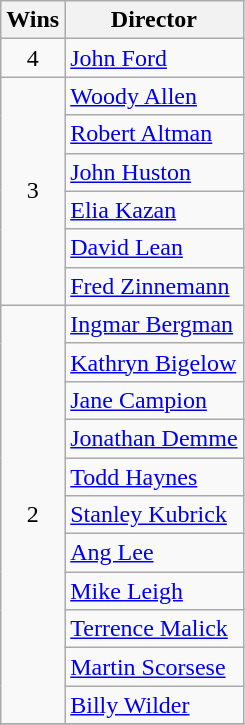<table class="wikitable sortable">
<tr>
<th>Wins</th>
<th>Director</th>
</tr>
<tr>
<td rowspan="1" style="text-align:center">4</td>
<td> <a href='#'>John Ford</a></td>
</tr>
<tr>
<td rowspan="6" style="text-align:center">3</td>
<td> <a href='#'>Woody Allen</a></td>
</tr>
<tr>
<td> <a href='#'>Robert Altman</a></td>
</tr>
<tr>
<td> <a href='#'>John Huston</a></td>
</tr>
<tr>
<td> <a href='#'>Elia Kazan</a></td>
</tr>
<tr>
<td> <a href='#'>David Lean</a></td>
</tr>
<tr>
<td> <a href='#'>Fred Zinnemann</a></td>
</tr>
<tr>
<td rowspan="11" style="text-align:center">2</td>
<td> <a href='#'>Ingmar Bergman</a></td>
</tr>
<tr>
<td> <a href='#'>Kathryn Bigelow</a></td>
</tr>
<tr>
<td> <a href='#'>Jane Campion</a></td>
</tr>
<tr>
<td> <a href='#'>Jonathan Demme</a></td>
</tr>
<tr>
<td> <a href='#'>Todd Haynes</a></td>
</tr>
<tr>
<td> <a href='#'>Stanley Kubrick</a></td>
</tr>
<tr>
<td> <a href='#'>Ang Lee</a></td>
</tr>
<tr>
<td> <a href='#'>Mike Leigh</a></td>
</tr>
<tr>
<td> <a href='#'>Terrence Malick</a></td>
</tr>
<tr>
<td> <a href='#'>Martin Scorsese</a></td>
</tr>
<tr>
<td> <a href='#'>Billy Wilder</a></td>
</tr>
<tr>
</tr>
</table>
